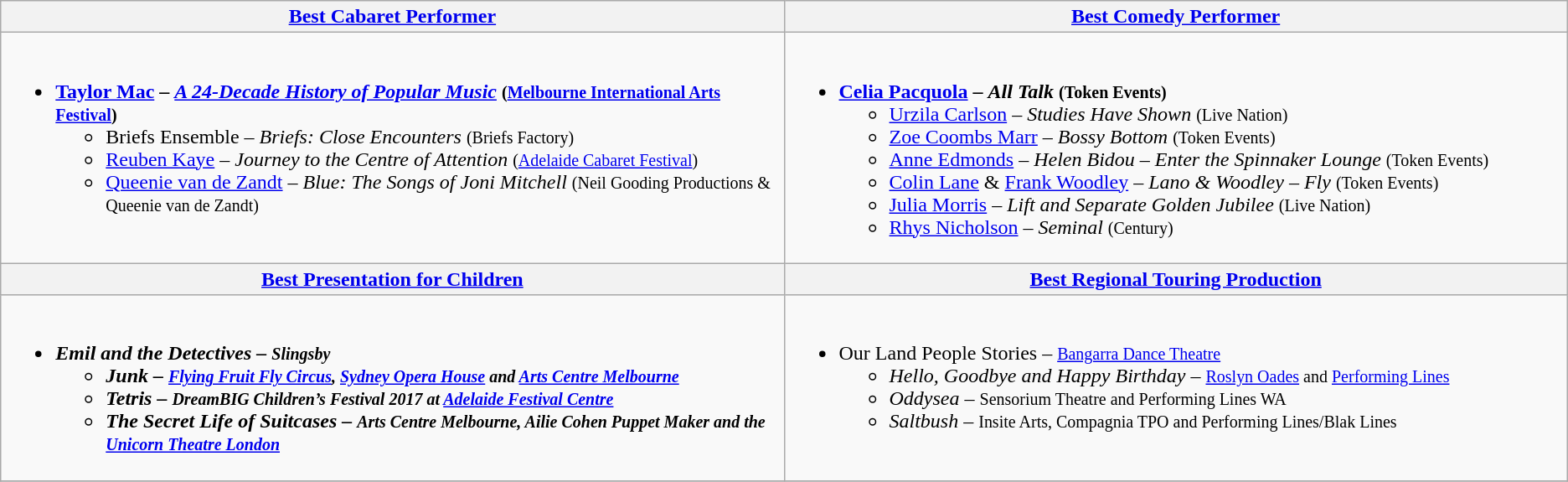<table class="wikitable">
<tr>
<th style="width:50%;"><a href='#'>Best Cabaret Performer</a></th>
<th style="width:50%;"><a href='#'>Best Comedy Performer</a></th>
</tr>
<tr>
<td valign="top"><br><ul><li><strong><a href='#'>Taylor Mac</a> – <em><a href='#'>A 24-Decade History of Popular Music</a></em> <small>(<a href='#'>Melbourne International Arts Festival</a>)</small></strong><ul><li>Briefs Ensemble – <em>Briefs: Close Encounters</em> <small>(Briefs Factory)</small></li><li><a href='#'>Reuben Kaye</a> – <em>Journey to the Centre of Attention</em> <small>(<a href='#'>Adelaide Cabaret Festival</a>)</small></li><li><a href='#'>Queenie van de Zandt</a> – <em>Blue: The Songs of Joni Mitchell</em> <small>(Neil Gooding Productions & Queenie van de Zandt)</small></li></ul></li></ul></td>
<td valign="top"><br><ul><li><strong><a href='#'>Celia Pacquola</a> – <em>All Talk</em> <small>(Token Events)</small></strong><ul><li><a href='#'>Urzila Carlson</a> – <em>Studies Have Shown</em> <small>(Live Nation)</small></li><li><a href='#'>Zoe Coombs Marr</a> – <em>Bossy Bottom</em> <small>(Token Events)</small></li><li><a href='#'>Anne Edmonds</a> – <em>Helen Bidou – Enter the Spinnaker Lounge</em> <small>(Token Events)</small></li><li><a href='#'>Colin Lane</a> & <a href='#'>Frank Woodley</a> – <em>Lano & Woodley – Fly</em> <small>(Token Events)</small></li><li><a href='#'>Julia Morris</a> – <em>Lift and Separate Golden Jubilee</em> <small>(Live Nation)</small></li><li><a href='#'>Rhys Nicholson</a> – <em>Seminal</em> <small>(Century)</small></li></ul></li></ul></td>
</tr>
<tr>
<th><a href='#'>Best Presentation for Children</a></th>
<th><a href='#'>Best Regional Touring Production</a></th>
</tr>
<tr>
<td valign="top"><br><ul><li><strong><em>Emil and the Detectives<em> – <small>Slingsby</small><strong><ul><li></em>Junk<em> – <small><a href='#'>Flying Fruit Fly Circus</a>, <a href='#'>Sydney Opera House</a> and <a href='#'>Arts Centre Melbourne</a></small></li><li></em>Tetris<em> – <small>DreamBIG Children’s Festival 2017 at <a href='#'>Adelaide Festival Centre</a></small></li><li></em>The Secret Life of Suitcases<em> – <small>Arts Centre Melbourne, Ailie Cohen Puppet Maker and the <a href='#'>Unicorn Theatre London</a></small></li></ul></li></ul></td>
<td valign="top"><br><ul><li></em></strong>Our Land People Stories</em> – <small><a href='#'>Bangarra Dance Theatre</a></small></strong><ul><li><em>Hello, Goodbye and Happy Birthday</em> – <small><a href='#'>Roslyn Oades</a> and <a href='#'>Performing Lines</a></small></li><li><em>Oddysea</em> – <small>Sensorium Theatre and Performing Lines WA</small></li><li><em>Saltbush</em> – <small>Insite Arts, Compagnia TPO and Performing Lines/Blak Lines</small></li></ul></li></ul></td>
</tr>
<tr>
</tr>
</table>
